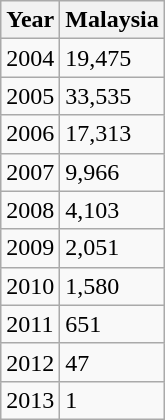<table class="wikitable">
<tr>
<th>Year</th>
<th>Malaysia</th>
</tr>
<tr>
<td>2004</td>
<td>19,475</td>
</tr>
<tr>
<td>2005</td>
<td>33,535</td>
</tr>
<tr>
<td>2006</td>
<td>17,313</td>
</tr>
<tr>
<td>2007</td>
<td>9,966</td>
</tr>
<tr>
<td>2008</td>
<td>4,103</td>
</tr>
<tr>
<td>2009</td>
<td>2,051</td>
</tr>
<tr>
<td>2010</td>
<td>1,580</td>
</tr>
<tr>
<td>2011</td>
<td>651</td>
</tr>
<tr>
<td>2012</td>
<td>47</td>
</tr>
<tr>
<td>2013</td>
<td>1</td>
</tr>
</table>
